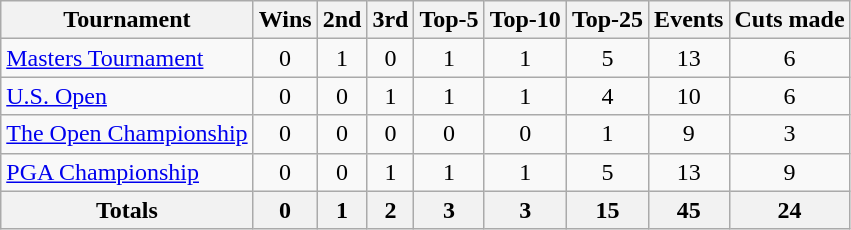<table class=wikitable style=text-align:center>
<tr>
<th>Tournament</th>
<th>Wins</th>
<th>2nd</th>
<th>3rd</th>
<th>Top-5</th>
<th>Top-10</th>
<th>Top-25</th>
<th>Events</th>
<th>Cuts made</th>
</tr>
<tr>
<td align=left><a href='#'>Masters Tournament</a></td>
<td>0</td>
<td>1</td>
<td>0</td>
<td>1</td>
<td>1</td>
<td>5</td>
<td>13</td>
<td>6</td>
</tr>
<tr>
<td align=left><a href='#'>U.S. Open</a></td>
<td>0</td>
<td>0</td>
<td>1</td>
<td>1</td>
<td>1</td>
<td>4</td>
<td>10</td>
<td>6</td>
</tr>
<tr>
<td align=left><a href='#'>The Open Championship</a></td>
<td>0</td>
<td>0</td>
<td>0</td>
<td>0</td>
<td>0</td>
<td>1</td>
<td>9</td>
<td>3</td>
</tr>
<tr>
<td align=left><a href='#'>PGA Championship</a></td>
<td>0</td>
<td>0</td>
<td>1</td>
<td>1</td>
<td>1</td>
<td>5</td>
<td>13</td>
<td>9</td>
</tr>
<tr>
<th>Totals</th>
<th>0</th>
<th>1</th>
<th>2</th>
<th>3</th>
<th>3</th>
<th>15</th>
<th>45</th>
<th>24</th>
</tr>
</table>
